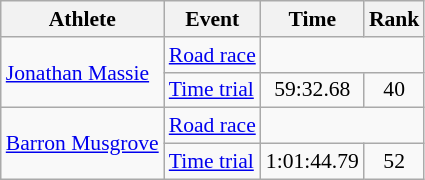<table class=wikitable style="font-size:90%; text-align:center;">
<tr>
<th>Athlete</th>
<th>Event</th>
<th>Time</th>
<th>Rank</th>
</tr>
<tr>
<td align=left rowspan="2"><a href='#'>Jonathan Massie</a></td>
<td align=left><a href='#'>Road race</a></td>
<td colspan=2></td>
</tr>
<tr>
<td align=left><a href='#'>Time trial</a></td>
<td>59:32.68</td>
<td>40</td>
</tr>
<tr>
<td align=left rowspan="2"><a href='#'>Barron Musgrove</a></td>
<td align=left><a href='#'>Road race</a></td>
<td colspan=2></td>
</tr>
<tr>
<td align=left><a href='#'>Time trial</a></td>
<td>1:01:44.79</td>
<td>52</td>
</tr>
</table>
